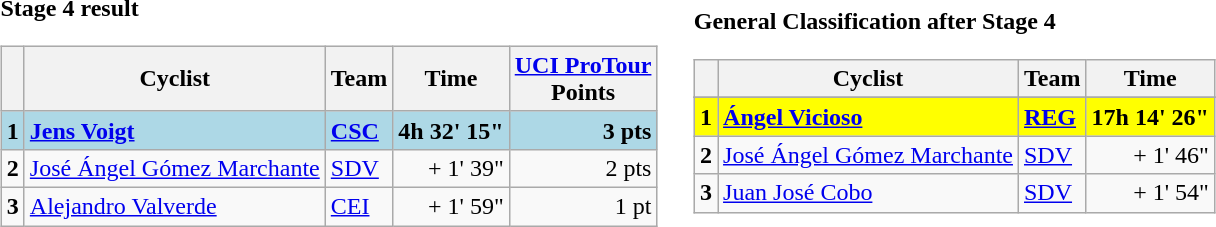<table>
<tr>
<td><strong>Stage 4 result</strong><br><table class="wikitable">
<tr>
<th></th>
<th>Cyclist</th>
<th>Team</th>
<th>Time</th>
<th><a href='#'>UCI ProTour</a><br>Points</th>
</tr>
<tr style="background:lightblue">
<td><strong>1</strong></td>
<td> <strong><a href='#'>Jens Voigt</a></strong></td>
<td><strong><a href='#'>CSC</a></strong></td>
<td align=right><strong>4h 32' 15"</strong></td>
<td align=right><strong>3 pts</strong></td>
</tr>
<tr>
<td><strong>2</strong></td>
<td> <a href='#'>José Ángel Gómez Marchante</a></td>
<td><a href='#'>SDV</a></td>
<td align=right>+ 1' 39"</td>
<td align=right>2 pts</td>
</tr>
<tr>
<td><strong>3</strong></td>
<td> <a href='#'>Alejandro Valverde</a></td>
<td><a href='#'>CEI</a></td>
<td align=right>+ 1' 59"</td>
<td align=right>1 pt</td>
</tr>
</table>
</td>
<td></td>
<td><strong>General Classification after Stage 4</strong><br><table class="wikitable">
<tr>
<th></th>
<th>Cyclist</th>
<th>Team</th>
<th>Time</th>
</tr>
<tr>
</tr>
<tr style="background:yellow">
<td><strong>1</strong></td>
<td> <strong><a href='#'>Ángel Vicioso</a></strong></td>
<td><strong><a href='#'>REG</a></strong></td>
<td align=right><strong>17h 14' 26"</strong></td>
</tr>
<tr>
<td><strong>2</strong></td>
<td> <a href='#'>José Ángel Gómez Marchante</a></td>
<td><a href='#'>SDV</a></td>
<td align=right>+ 1' 46"</td>
</tr>
<tr>
<td><strong>3</strong></td>
<td> <a href='#'>Juan José Cobo</a></td>
<td><a href='#'>SDV</a></td>
<td align=right>+ 1' 54"</td>
</tr>
</table>
</td>
</tr>
</table>
